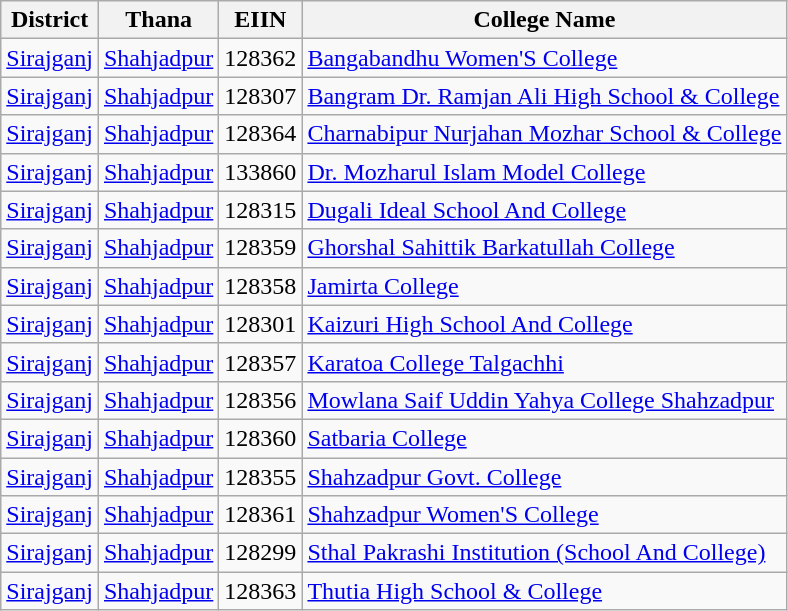<table class="wikitable">
<tr>
<th style="text-align: center;">District</th>
<th style="text-align: center;">Thana</th>
<th style="text-align: center;">EIIN</th>
<th style="text-align: center;">College Name</th>
</tr>
<tr>
<td style="text-align: center;"><a href='#'>Sirajganj</a></td>
<td style="text-align: center;"><a href='#'>Shahjadpur</a></td>
<td style="text-align: center;">128362</td>
<td><a href='#'>Bangabandhu Women'S College</a></td>
</tr>
<tr>
<td style="text-align: center;"><a href='#'>Sirajganj</a></td>
<td style="text-align: center;"><a href='#'>Shahjadpur</a></td>
<td style="text-align: center;">128307</td>
<td><a href='#'>Bangram Dr. Ramjan Ali High School & College</a></td>
</tr>
<tr>
<td style="text-align: center;"><a href='#'>Sirajganj</a></td>
<td style="text-align: center;"><a href='#'>Shahjadpur</a></td>
<td style="text-align: center;">128364</td>
<td><a href='#'>Charnabipur Nurjahan Mozhar School & College</a></td>
</tr>
<tr>
<td style="text-align: center;"><a href='#'>Sirajganj</a></td>
<td style="text-align: center;"><a href='#'>Shahjadpur</a></td>
<td style="text-align: center;">133860</td>
<td><a href='#'>Dr. Mozharul Islam Model College</a></td>
</tr>
<tr>
<td style="text-align: center;"><a href='#'>Sirajganj</a></td>
<td style="text-align: center;"><a href='#'>Shahjadpur</a></td>
<td style="text-align: center;">128315</td>
<td><a href='#'>Dugali Ideal School And College</a></td>
</tr>
<tr>
<td style="text-align: center;"><a href='#'>Sirajganj</a></td>
<td style="text-align: center;"><a href='#'>Shahjadpur</a></td>
<td style="text-align: center;">128359</td>
<td><a href='#'>Ghorshal Sahittik Barkatullah College</a></td>
</tr>
<tr>
<td style="text-align: center;"><a href='#'>Sirajganj</a></td>
<td style="text-align: center;"><a href='#'>Shahjadpur</a></td>
<td style="text-align: center;">128358</td>
<td><a href='#'>Jamirta College</a></td>
</tr>
<tr>
<td style="text-align: center;"><a href='#'>Sirajganj</a></td>
<td style="text-align: center;"><a href='#'>Shahjadpur</a></td>
<td style="text-align: center;">128301</td>
<td><a href='#'>Kaizuri High School And College</a></td>
</tr>
<tr>
<td style="text-align: center;"><a href='#'>Sirajganj</a></td>
<td style="text-align: center;"><a href='#'>Shahjadpur</a></td>
<td style="text-align: center;">128357</td>
<td><a href='#'>Karatoa College Talgachhi</a></td>
</tr>
<tr>
<td style="text-align: center;"><a href='#'>Sirajganj</a></td>
<td style="text-align: center;"><a href='#'>Shahjadpur</a></td>
<td style="text-align: center;">128356</td>
<td><a href='#'>Mowlana Saif Uddin Yahya College Shahzadpur</a></td>
</tr>
<tr>
<td style="text-align: center;"><a href='#'>Sirajganj</a></td>
<td style="text-align: center;"><a href='#'>Shahjadpur</a></td>
<td style="text-align: center;">128360</td>
<td><a href='#'>Satbaria College</a></td>
</tr>
<tr>
<td style="text-align: center;"><a href='#'>Sirajganj</a></td>
<td style="text-align: center;"><a href='#'>Shahjadpur</a></td>
<td style="text-align: center;">128355</td>
<td><a href='#'>Shahzadpur Govt. College</a></td>
</tr>
<tr>
<td style="text-align: center;"><a href='#'>Sirajganj</a></td>
<td style="text-align: center;"><a href='#'>Shahjadpur</a></td>
<td style="text-align: center;">128361</td>
<td><a href='#'>Shahzadpur Women'S College</a></td>
</tr>
<tr>
<td style="text-align: center;"><a href='#'>Sirajganj</a></td>
<td style="text-align: center;"><a href='#'>Shahjadpur</a></td>
<td style="text-align: center;">128299</td>
<td><a href='#'>Sthal Pakrashi Institution (School And College)</a></td>
</tr>
<tr>
<td style="text-align: center;"><a href='#'>Sirajganj</a></td>
<td style="text-align: center;"><a href='#'>Shahjadpur</a></td>
<td style="text-align: center;">128363</td>
<td><a href='#'>Thutia High School & College</a></td>
</tr>
</table>
